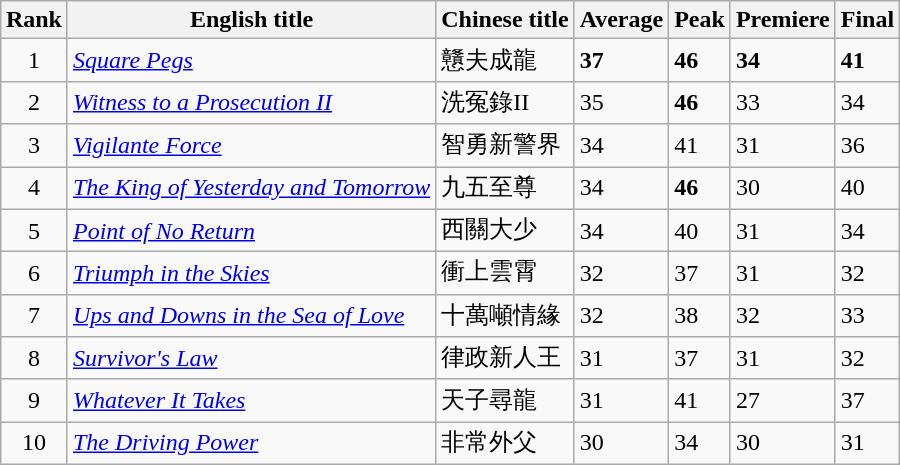<table class="wikitable sortable" style="margin:auto; margin:auto;">
<tr>
<th>Rank</th>
<th>English title</th>
<th>Chinese title</th>
<th>Average</th>
<th>Peak</th>
<th>Premiere</th>
<th>Final</th>
</tr>
<tr>
<td style="text-align:center;">1</td>
<td><em><a href='#'>Square Pegs</a></em></td>
<td>戇夫成龍</td>
<td><strong>37</strong></td>
<td><strong>46</strong></td>
<td><strong>34</strong></td>
<td><strong>41</strong></td>
</tr>
<tr>
<td style="text-align:center;">2</td>
<td><em><a href='#'>Witness to a Prosecution II</a></em></td>
<td>洗冤錄II</td>
<td>35</td>
<td><strong>46</strong></td>
<td>33</td>
<td>34</td>
</tr>
<tr>
<td style="text-align:center;">3</td>
<td><em><a href='#'>Vigilante Force</a></em></td>
<td>智勇新警界</td>
<td>34</td>
<td>41</td>
<td>31</td>
<td>36</td>
</tr>
<tr>
<td style="text-align:center;">4</td>
<td><em><a href='#'>The King of Yesterday and Tomorrow</a></em></td>
<td>九五至尊</td>
<td>34</td>
<td><strong>46</strong></td>
<td>30</td>
<td>40</td>
</tr>
<tr>
<td style="text-align:center;">5</td>
<td><em><a href='#'>Point of No Return</a></em></td>
<td>西關大少</td>
<td>34</td>
<td>40</td>
<td>31</td>
<td>34</td>
</tr>
<tr>
<td style="text-align:center;">6</td>
<td><em><a href='#'>Triumph in the Skies</a></em></td>
<td>衝上雲霄</td>
<td>32</td>
<td>37</td>
<td>31</td>
<td>32</td>
</tr>
<tr>
<td style="text-align:center;">7</td>
<td><em><a href='#'>Ups and Downs in the Sea of Love</a></em></td>
<td>十萬噸情緣</td>
<td>32</td>
<td>38</td>
<td>32</td>
<td>33</td>
</tr>
<tr>
<td style="text-align:center;">8</td>
<td><em><a href='#'>Survivor's Law</a></em></td>
<td>律政新人王</td>
<td>31</td>
<td>37</td>
<td>31</td>
<td>32</td>
</tr>
<tr>
<td style="text-align:center;">9</td>
<td><em><a href='#'>Whatever It Takes</a></em></td>
<td>天子尋龍</td>
<td>31</td>
<td>41</td>
<td>27</td>
<td>37</td>
</tr>
<tr>
<td style="text-align:center;">10</td>
<td><em><a href='#'>The Driving Power</a></em></td>
<td>非常外父</td>
<td>30</td>
<td>34</td>
<td>30</td>
<td>31</td>
</tr>
</table>
